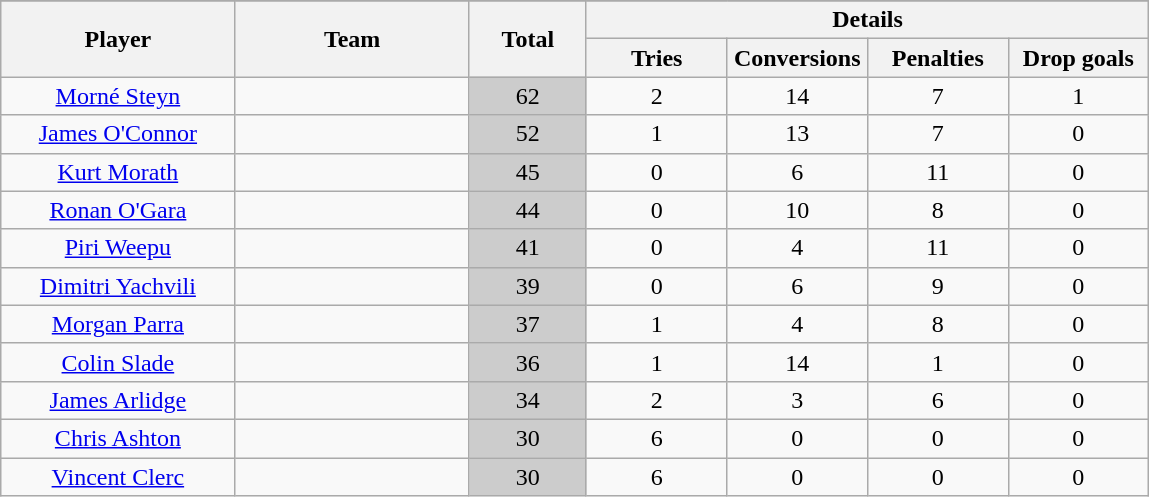<table class="wikitable" style="text-align:center">
<tr>
</tr>
<tr>
<th rowspan="2" style="width:20%">Player</th>
<th rowspan="2" style="width:20%">Team</th>
<th rowspan="2" style="width:10%">Total</th>
<th colspan="4" style="width:50%">Details</th>
</tr>
<tr>
<th width=12%>Tries</th>
<th width=12%>Conversions</th>
<th width=12%>Penalties</th>
<th width=12%>Drop goals</th>
</tr>
<tr>
<td><a href='#'>Morné Steyn</a></td>
<td align=left></td>
<td style="background:#ccc">62</td>
<td>2</td>
<td>14</td>
<td>7</td>
<td>1</td>
</tr>
<tr>
<td><a href='#'>James O'Connor</a></td>
<td align=left></td>
<td style="background:#ccc">52</td>
<td>1</td>
<td>13</td>
<td>7</td>
<td>0</td>
</tr>
<tr>
<td><a href='#'>Kurt Morath</a></td>
<td align=left></td>
<td style="background:#ccc">45</td>
<td>0</td>
<td>6</td>
<td>11</td>
<td>0</td>
</tr>
<tr>
<td><a href='#'>Ronan O'Gara</a></td>
<td align=left></td>
<td style="background:#ccc">44</td>
<td>0</td>
<td>10</td>
<td>8</td>
<td>0</td>
</tr>
<tr>
<td><a href='#'>Piri Weepu</a></td>
<td align=left></td>
<td style="background:#ccc">41</td>
<td>0</td>
<td>4</td>
<td>11</td>
<td>0</td>
</tr>
<tr>
<td><a href='#'>Dimitri Yachvili</a></td>
<td align=left></td>
<td style="background:#ccc">39</td>
<td>0</td>
<td>6</td>
<td>9</td>
<td>0</td>
</tr>
<tr>
<td><a href='#'>Morgan Parra</a></td>
<td align=left></td>
<td style="background:#ccc">37</td>
<td>1</td>
<td>4</td>
<td>8</td>
<td>0</td>
</tr>
<tr>
<td><a href='#'>Colin Slade</a></td>
<td align=left></td>
<td style="background:#ccc">36</td>
<td>1</td>
<td>14</td>
<td>1</td>
<td>0</td>
</tr>
<tr>
<td><a href='#'>James Arlidge</a></td>
<td align=left></td>
<td style="background:#ccc">34</td>
<td>2</td>
<td>3</td>
<td>6</td>
<td>0</td>
</tr>
<tr>
<td><a href='#'>Chris Ashton</a></td>
<td align=left></td>
<td style="background:#ccc">30</td>
<td>6</td>
<td>0</td>
<td>0</td>
<td>0</td>
</tr>
<tr>
<td><a href='#'>Vincent Clerc</a></td>
<td align=left></td>
<td style="background:#ccc">30</td>
<td>6</td>
<td>0</td>
<td>0</td>
<td>0</td>
</tr>
</table>
